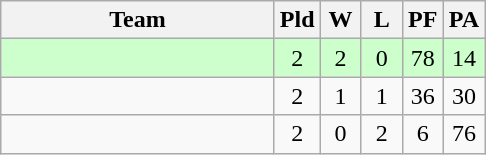<table class="wikitable" style="text-align:center;">
<tr>
<th width=175>Team</th>
<th width=20 abbr="Played">Pld</th>
<th width=20 abbr="Won">W</th>
<th width=20 abbr="Lost">L</th>
<th width=20 abbr="Goals for">PF</th>
<th width=20 abbr="Goals against">PA<br></th>
</tr>
<tr bgcolor=#ccffcc>
<td style="text-align:left;"></td>
<td>2</td>
<td>2</td>
<td>0</td>
<td>78</td>
<td>14</td>
</tr>
<tr>
<td style="text-align:left;"></td>
<td>2</td>
<td>1</td>
<td>1</td>
<td>36</td>
<td>30</td>
</tr>
<tr>
<td style="text-align:left;"></td>
<td>2</td>
<td>0</td>
<td>2</td>
<td>6</td>
<td>76</td>
</tr>
</table>
